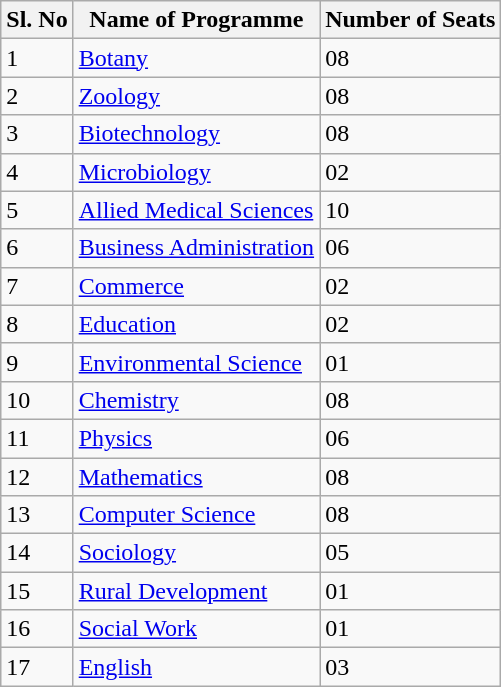<table class="wikitable">
<tr>
<th>Sl. No</th>
<th>Name of Programme</th>
<th>Number of Seats</th>
</tr>
<tr>
<td>1</td>
<td><a href='#'>Botany</a></td>
<td>08</td>
</tr>
<tr>
<td>2</td>
<td><a href='#'>Zoology</a></td>
<td>08</td>
</tr>
<tr>
<td>3</td>
<td><a href='#'>Biotechnology</a></td>
<td>08</td>
</tr>
<tr>
<td>4</td>
<td><a href='#'>Microbiology</a></td>
<td>02</td>
</tr>
<tr>
<td>5</td>
<td><a href='#'>Allied Medical Sciences</a></td>
<td>10</td>
</tr>
<tr>
<td>6</td>
<td><a href='#'>Business Administration</a></td>
<td>06</td>
</tr>
<tr>
<td>7</td>
<td><a href='#'>Commerce</a></td>
<td>02</td>
</tr>
<tr>
<td>8</td>
<td><a href='#'>Education</a></td>
<td>02</td>
</tr>
<tr>
<td>9</td>
<td><a href='#'>Environmental Science</a></td>
<td>01</td>
</tr>
<tr>
<td>10</td>
<td><a href='#'>Chemistry</a></td>
<td>08</td>
</tr>
<tr>
<td>11</td>
<td><a href='#'>Physics</a></td>
<td>06</td>
</tr>
<tr>
<td>12</td>
<td><a href='#'>Mathematics</a></td>
<td>08</td>
</tr>
<tr>
<td>13</td>
<td><a href='#'>Computer Science</a></td>
<td>08</td>
</tr>
<tr>
<td>14</td>
<td><a href='#'>Sociology</a></td>
<td>05</td>
</tr>
<tr>
<td>15</td>
<td><a href='#'>Rural Development</a></td>
<td>01</td>
</tr>
<tr>
<td>16</td>
<td><a href='#'>Social Work</a></td>
<td>01</td>
</tr>
<tr>
<td>17</td>
<td><a href='#'>English</a></td>
<td>03</td>
</tr>
</table>
